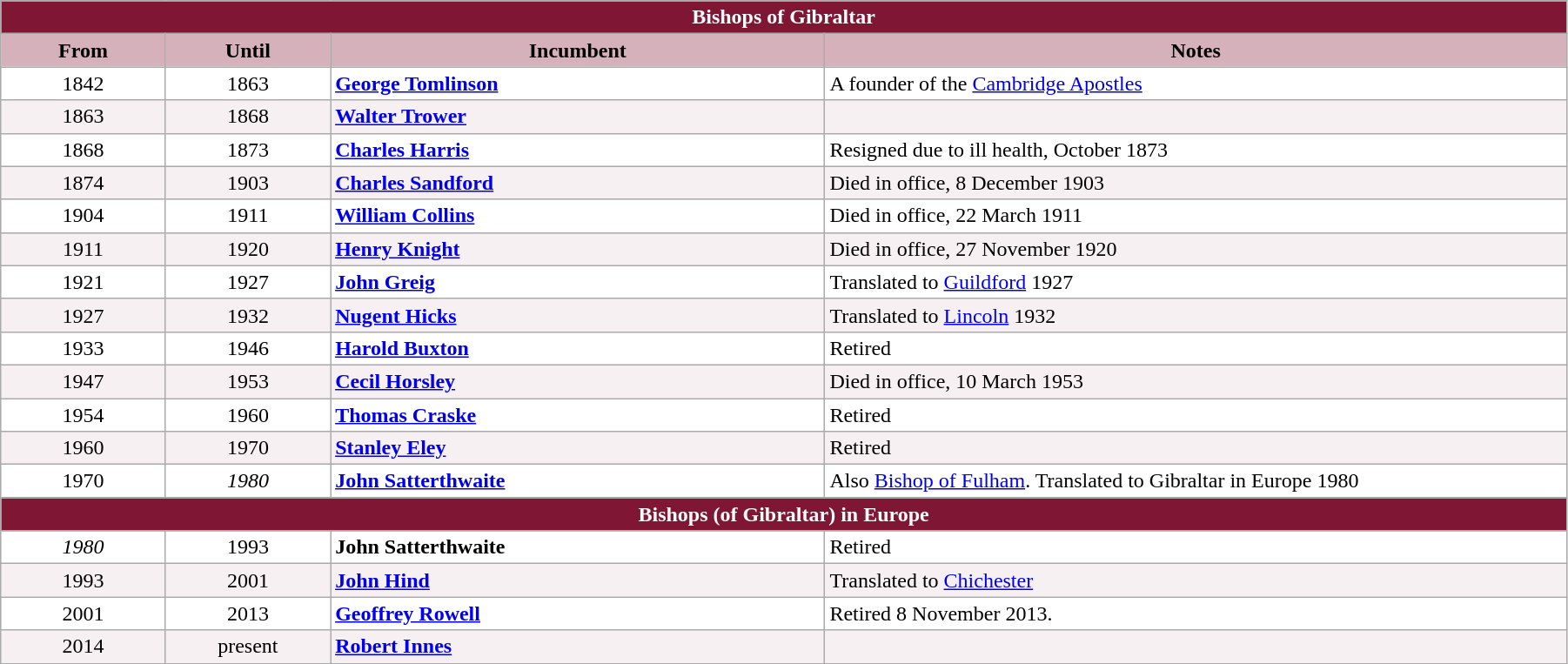<table class="wikitable" style="width:95%;" border="1" cellpadding="2">
<tr>
<th colspan="4" style="background-color: #7F1734; color: white;">Bishops of Gibraltar</th>
</tr>
<tr valign=top>
<th style="background-color:#D4B1BB" width="10%">From</th>
<th style="background-color:#D4B1BB" width="10%">Until</th>
<th style="background-color:#D4B1BB" width="30%">Incumbent</th>
<th style="background-color:#D4B1BB" width="45%">Notes</th>
</tr>
<tr valign=top bgcolor="white">
<td align="center">1842</td>
<td align="center">1863</td>
<td><strong><a href='#'>George Tomlinson</a></strong></td>
<td>A founder of the  <a href='#'>Cambridge Apostles</a></td>
</tr>
<tr valign=top bgcolor="#F7F0F2">
<td align="center">1863</td>
<td align="center">1868</td>
<td><strong><a href='#'>Walter Trower</a></strong></td>
<td></td>
</tr>
<tr valign=top bgcolor="white">
<td align="center">1868</td>
<td align="center">1873</td>
<td><strong><a href='#'>Charles Harris</a></strong></td>
<td>Resigned due to ill health, October 1873</td>
</tr>
<tr valign=top bgcolor="#F7F0F2">
<td align="center">1874</td>
<td align="center">1903</td>
<td><strong><a href='#'>Charles Sandford</a></strong></td>
<td>Died in office, 8 December 1903</td>
</tr>
<tr valign=top bgcolor="white">
<td align="center">1904</td>
<td align="center">1911</td>
<td><strong><a href='#'>William Collins</a></strong></td>
<td>Died in office, 22 March 1911</td>
</tr>
<tr valign=top bgcolor="#F7F0F2">
<td align="center">1911</td>
<td align="center">1920</td>
<td><strong><a href='#'>Henry Knight</a></strong></td>
<td>Died in office, 27 November 1920</td>
</tr>
<tr valign=top bgcolor="white">
<td align="center">1921</td>
<td align="center">1927</td>
<td><strong><a href='#'>John Greig</a></strong></td>
<td>Translated to <a href='#'>Guildford</a> 1927</td>
</tr>
<tr valign=top bgcolor="#F7F0F2">
<td align="center">1927</td>
<td align="center">1932</td>
<td><strong><a href='#'>Nugent Hicks</a></strong></td>
<td>Translated to <a href='#'>Lincoln</a> 1932</td>
</tr>
<tr valign=top bgcolor="white">
<td align="center">1933</td>
<td align="center">1946</td>
<td><strong><a href='#'>Harold Buxton</a></strong></td>
<td>Retired</td>
</tr>
<tr valign=top bgcolor="#F7F0F2">
<td align="center">1947</td>
<td align="center">1953</td>
<td><strong><a href='#'>Cecil Horsley</a></strong></td>
<td>Died in office, 10 March 1953</td>
</tr>
<tr valign=top bgcolor="white">
<td align="center">1954</td>
<td align="center">1960</td>
<td><strong><a href='#'>Thomas Craske</a></strong></td>
<td>Retired</td>
</tr>
<tr valign=top bgcolor="#F7F0F2">
<td align="center">1960</td>
<td align="center">1970</td>
<td><strong><a href='#'>Stanley Eley</a></strong></td>
<td>Retired</td>
</tr>
<tr valign=top bgcolor="white">
<td align="center">1970</td>
<td align="center"><em>1980</em></td>
<td><strong><a href='#'>John Satterthwaite</a></strong></td>
<td>Also <a href='#'>Bishop of Fulham</a>. Translated to Gibraltar in Europe 1980</td>
</tr>
<tr>
<th colspan="4" style="background-color: #7F1734; color: white;">Bishops (of Gibraltar) in Europe</th>
</tr>
<tr valign=top bgcolor="white">
<td align="center"><em>1980</em></td>
<td align="center">1993</td>
<td><strong>John Satterthwaite</strong></td>
<td>Retired</td>
</tr>
<tr valign=top bgcolor="#F7F0F2">
<td align="center">1993</td>
<td align="center">2001</td>
<td><strong><a href='#'>John Hind</a></strong></td>
<td>Translated to <a href='#'>Chichester</a></td>
</tr>
<tr valign=top bgcolor="white">
<td align="center">2001</td>
<td align="center">2013</td>
<td><strong><a href='#'>Geoffrey Rowell</a></strong></td>
<td>Retired 8 November 2013.</td>
</tr>
<tr valign=top bgcolor="#F7F0F2">
<td align="center">2014</td>
<td align="center">present</td>
<td><strong><a href='#'>Robert Innes</a></strong></td>
<td></td>
</tr>
</table>
